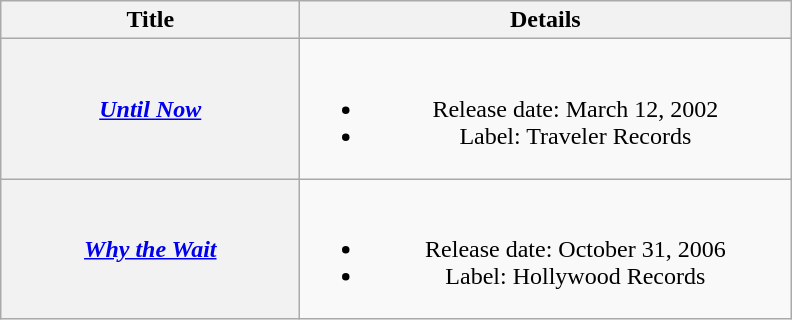<table class="wikitable plainrowheaders" style="text-align:center;">
<tr>
<th style="width:12em;">Title</th>
<th style="width:20em;">Details</th>
</tr>
<tr>
<th scope="row"><em><a href='#'>Until Now</a></em></th>
<td><br><ul><li>Release date: March 12, 2002</li><li>Label: Traveler Records</li></ul></td>
</tr>
<tr>
<th scope="row"><em><a href='#'>Why the Wait</a></em></th>
<td><br><ul><li>Release date: October 31, 2006</li><li>Label: Hollywood Records</li></ul></td>
</tr>
</table>
